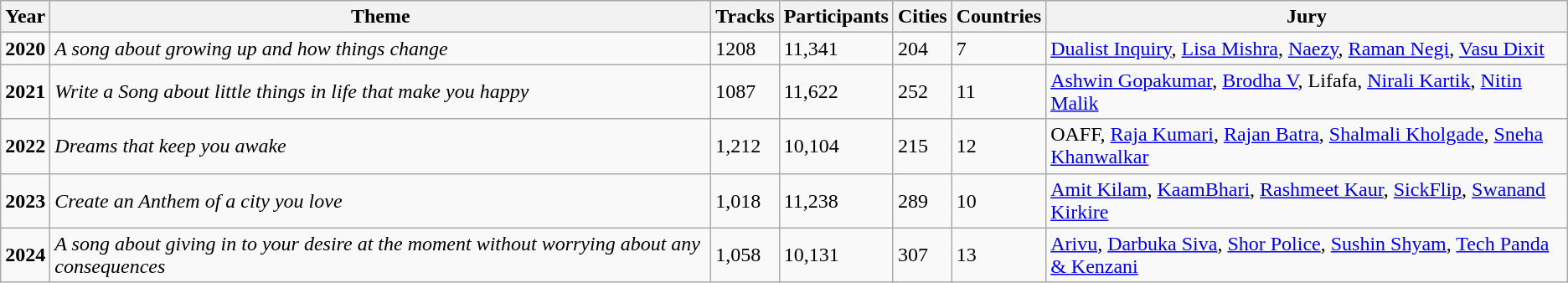<table class="wikitable">
<tr>
<th>Year</th>
<th>Theme</th>
<th>Tracks</th>
<th>Participants</th>
<th>Cities</th>
<th>Countries</th>
<th>Jury</th>
</tr>
<tr>
<td><strong>2020</strong></td>
<td><em>A song about growing up and how things change</em></td>
<td>1208</td>
<td>11,341</td>
<td>204</td>
<td>7</td>
<td><a href='#'>Dualist Inquiry</a>, <a href='#'>Lisa Mishra</a>, <a href='#'>Naezy</a>, <a href='#'>Raman Negi</a>, <a href='#'>Vasu Dixit</a></td>
</tr>
<tr>
<td><strong>2021</strong></td>
<td><em>Write a Song about little things in life that make you happy</em></td>
<td>1087</td>
<td>11,622</td>
<td>252</td>
<td>11</td>
<td><a href='#'>Ashwin Gopakumar</a>, <a href='#'>Brodha V</a>, Lifafa, <a href='#'>Nirali Kartik</a>, <a href='#'>Nitin Malik</a></td>
</tr>
<tr>
<td><strong>2022</strong></td>
<td><em>Dreams that keep you awake</em></td>
<td>1,212</td>
<td>10,104</td>
<td>215</td>
<td>12</td>
<td>OAFF, <a href='#'>Raja Kumari</a>, <a href='#'>Rajan Batra</a>, <a href='#'>Shalmali Kholgade</a>, <a href='#'>Sneha Khanwalkar</a></td>
</tr>
<tr>
<td><strong>2023</strong></td>
<td><em>Create an Anthem of a city you love</em></td>
<td>1,018</td>
<td>11,238</td>
<td>289</td>
<td>10</td>
<td><a href='#'>Amit Kilam</a>, <a href='#'>KaamBhari</a>, <a href='#'>Rashmeet Kaur</a>, <a href='#'>SickFlip</a>, <a href='#'>Swanand Kirkire</a></td>
</tr>
<tr>
<td><strong>2024</strong></td>
<td><em>A song about giving in to your desire at the moment without worrying about any consequences</em></td>
<td>1,058</td>
<td>10,131</td>
<td>307</td>
<td>13</td>
<td><a href='#'>Arivu</a>, <a href='#'>Darbuka Siva</a>, <a href='#'>Shor Police</a>, <a href='#'>Sushin Shyam</a>, <a href='#'>Tech Panda & Kenzani</a></td>
</tr>
</table>
